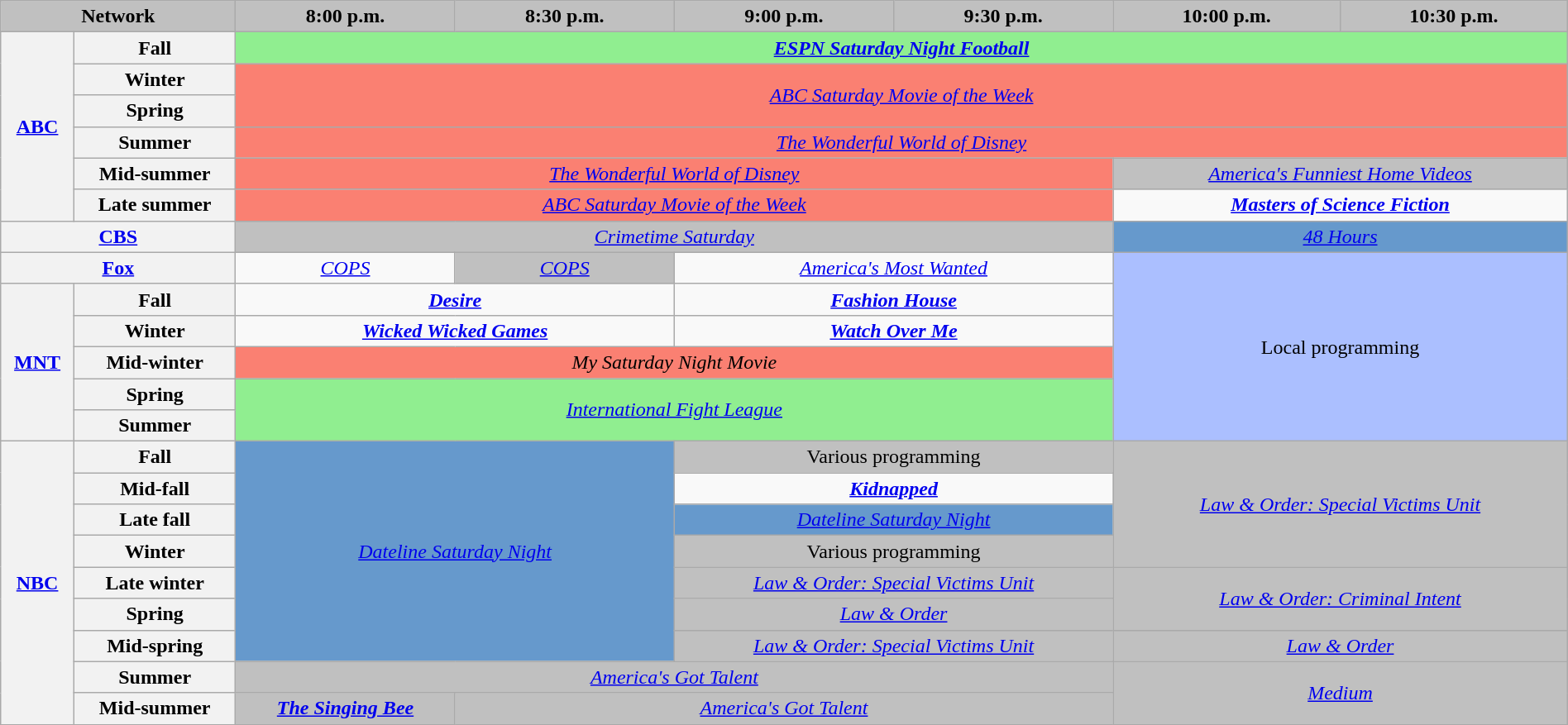<table class="wikitable" style="width:100%;margin-right:0;text-align:center">
<tr>
<th colspan="2" style="background-color:#C0C0C0;text-align:center;width:15%;">Network</th>
<th style="background-color:#C0C0C0;text-align:center;width:14%;">8:00 p.m.</th>
<th style="background-color:#C0C0C0;text-align:center;width:14%;">8:30 p.m.</th>
<th style="background-color:#C0C0C0;text-align:center;width:14%;">9:00 p.m.</th>
<th style="background-color:#C0C0C0;text-align:center;width:14%;">9:30 p.m.</th>
<th style="background-color:#C0C0C0;text-align:center">10:00 p.m.</th>
<th style="background-color:#C0C0C0;text-align:center">10:30 p.m.</th>
</tr>
<tr>
<th rowspan="6"><a href='#'>ABC</a></th>
<th>Fall</th>
<td style="background:lightgreen;" colspan="6"><strong><em><a href='#'>ESPN Saturday Night Football</a></em></strong> </td>
</tr>
<tr>
<th>Winter</th>
<td style="background:#FA8072;" colspan="6" rowspan="2"><em><a href='#'>ABC Saturday Movie of the Week</a></em></td>
</tr>
<tr>
<th>Spring</th>
</tr>
<tr>
<th>Summer</th>
<td style="background:#FA8072;" colspan="6"><em><a href='#'>The Wonderful World of Disney</a></em></td>
</tr>
<tr>
<th>Mid-summer</th>
<td style="background:#FA8072;" colspan="4"><em><a href='#'>The Wonderful World of Disney</a></em></td>
<td colspan="2" style="background:#C0C0C0;"><em><a href='#'>America's Funniest Home Videos</a></em> </td>
</tr>
<tr>
<th>Late summer</th>
<td style="background:#FA8072;" colspan="4"><em><a href='#'>ABC Saturday Movie of the Week</a></em></td>
<td colspan="2"><strong><em><a href='#'>Masters of Science Fiction</a></em></strong></td>
</tr>
<tr>
<th colspan="2"><a href='#'>CBS</a></th>
<td style="background:#C0C0C0;" colspan="4"><em><a href='#'>Crimetime Saturday</a></em></td>
<td style="background:#6699CC;" colspan="2"><em><a href='#'>48 Hours</a></em></td>
</tr>
<tr>
<th colspan="2"><a href='#'>Fox</a></th>
<td><em><a href='#'>COPS</a></em></td>
<td style="background:#C0C0C0;"><em><a href='#'>COPS</a></em> </td>
<td colspan="2"><em><a href='#'>America's Most Wanted</a></em></td>
<td style="background:#abbfff;" rowspan="6" colspan="2">Local programming</td>
</tr>
<tr>
<th rowspan="5"><a href='#'>MNT</a></th>
<th>Fall</th>
<td colspan="2"><strong><em><a href='#'>Desire</a></em></strong></td>
<td colspan="2"><strong><em><a href='#'>Fashion House</a></em></strong></td>
</tr>
<tr>
<th>Winter</th>
<td colspan="2"><strong><em><a href='#'>Wicked Wicked Games</a></em></strong></td>
<td colspan="2"><strong><em><a href='#'>Watch Over Me</a></em></strong></td>
</tr>
<tr>
<th>Mid-winter</th>
<td style="background:#FA8072;" colspan="4"><em>My Saturday Night Movie</em></td>
</tr>
<tr>
<th>Spring</th>
<td style="background:lightgreen;" colspan="4" rowspan="2"><em><a href='#'>International Fight League</a></em></td>
</tr>
<tr>
<th>Summer</th>
</tr>
<tr>
<th rowspan="9"><a href='#'>NBC</a></th>
<th>Fall</th>
<td style="background:#6699CC;" colspan="2" rowspan="7"><em><a href='#'>Dateline Saturday Night</a></em></td>
<td style="background:#C0C0C0;" colspan="2">Various programming</td>
<td colspan="2" rowspan="4" style="background:#C0C0C0;"><em><a href='#'>Law & Order: Special Victims Unit</a></em> </td>
</tr>
<tr>
<th>Mid-fall</th>
<td colspan="2"><strong><em><a href='#'>Kidnapped</a></em></strong></td>
</tr>
<tr>
<th>Late fall</th>
<td style="background:#6699CC;" colspan="2"><em><a href='#'>Dateline Saturday Night</a></em></td>
</tr>
<tr>
<th>Winter</th>
<td colspan="2" style="background:#C0C0C0;">Various programming</td>
</tr>
<tr>
<th>Late winter</th>
<td colspan="2" style="background:#C0C0C0;"><em><a href='#'>Law & Order: Special Victims Unit</a></em> </td>
<td colspan="2" rowspan="2" style="background:#C0C0C0;"><em><a href='#'>Law & Order: Criminal Intent</a></em> </td>
</tr>
<tr>
<th>Spring</th>
<td colspan="2" style="background:#C0C0C0;"><em><a href='#'>Law & Order</a></em> </td>
</tr>
<tr>
<th>Mid-spring</th>
<td colspan="2" style="background:#C0C0C0;"><em><a href='#'>Law & Order: Special Victims Unit</a></em> </td>
<td colspan="2" style="background:#C0C0C0;"><em><a href='#'>Law & Order</a></em> </td>
</tr>
<tr>
<th>Summer</th>
<td colspan="4" style="background:#C0C0C0;"><em><a href='#'>America's Got Talent</a></em> </td>
<td colspan="2" rowspan="2" style="background:#C0C0C0;"><em><a href='#'>Medium</a></em> </td>
</tr>
<tr>
<th>Mid-summer</th>
<td style="background:#C0C0C0;"><strong><em><a href='#'>The Singing Bee</a></em></strong> </td>
<td colspan="3" style="background:#C0C0C0;"><em><a href='#'>America's Got Talent</a></em> </td>
</tr>
<tr>
</tr>
</table>
